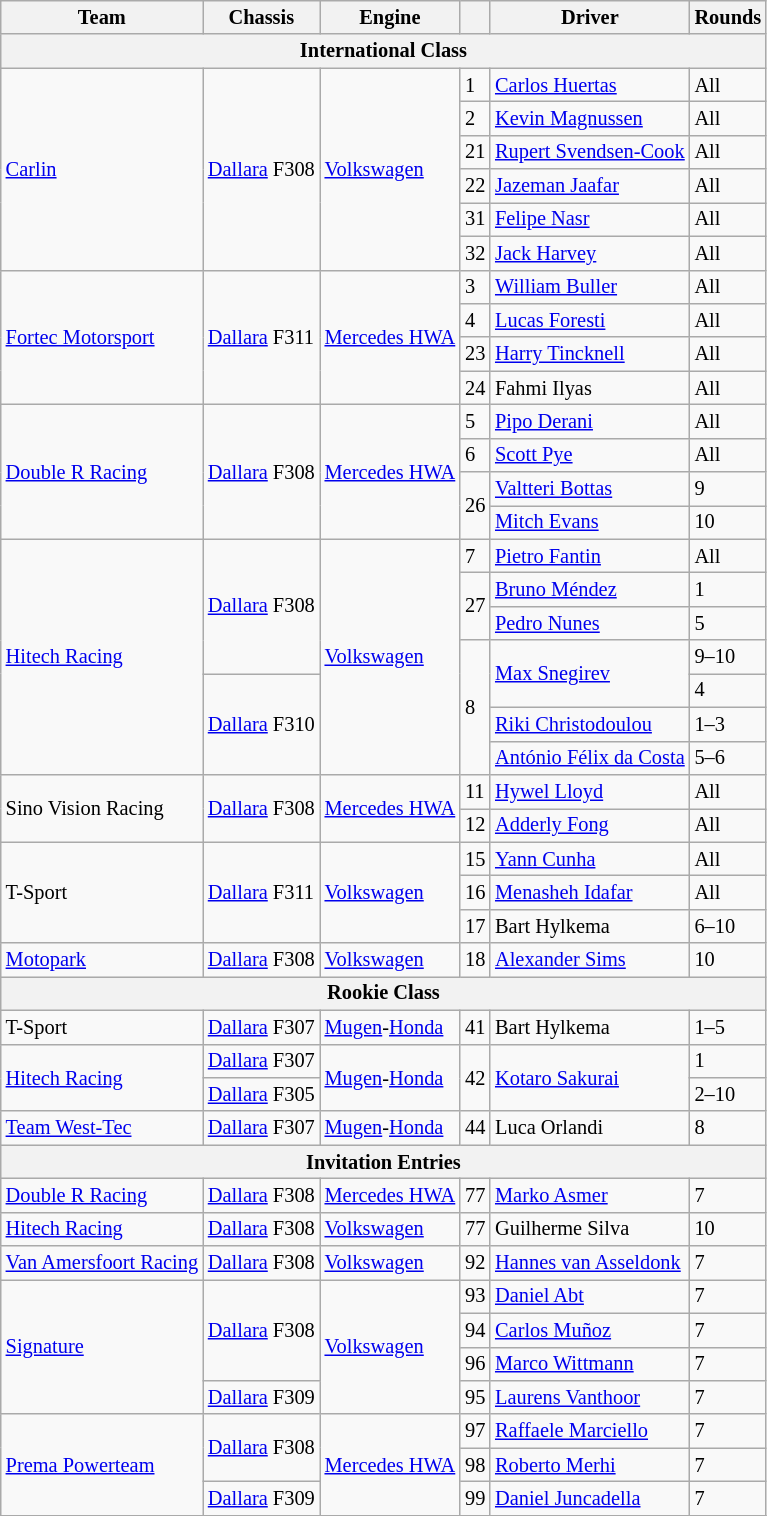<table class="wikitable" style="font-size: 85%;">
<tr>
<th>Team</th>
<th>Chassis</th>
<th>Engine</th>
<th></th>
<th>Driver</th>
<th>Rounds</th>
</tr>
<tr>
<th colspan=6>International Class</th>
</tr>
<tr>
<td rowspan=6> <a href='#'>Carlin</a></td>
<td rowspan=6><a href='#'>Dallara</a> F308</td>
<td rowspan=6><a href='#'>Volkswagen</a></td>
<td>1</td>
<td> <a href='#'>Carlos Huertas</a></td>
<td>All</td>
</tr>
<tr>
<td>2</td>
<td> <a href='#'>Kevin Magnussen</a></td>
<td>All</td>
</tr>
<tr>
<td>21</td>
<td nowrap> <a href='#'>Rupert Svendsen-Cook</a></td>
<td>All</td>
</tr>
<tr>
<td>22</td>
<td> <a href='#'>Jazeman Jaafar</a></td>
<td>All</td>
</tr>
<tr>
<td>31</td>
<td> <a href='#'>Felipe Nasr</a></td>
<td>All</td>
</tr>
<tr>
<td>32</td>
<td> <a href='#'>Jack Harvey</a></td>
<td>All</td>
</tr>
<tr>
<td rowspan=4> <a href='#'>Fortec Motorsport</a></td>
<td rowspan=4><a href='#'>Dallara</a> F311</td>
<td rowspan=4><a href='#'>Mercedes HWA</a></td>
<td>3</td>
<td> <a href='#'>William Buller</a></td>
<td>All</td>
</tr>
<tr>
<td>4</td>
<td> <a href='#'>Lucas Foresti</a></td>
<td>All</td>
</tr>
<tr>
<td>23</td>
<td> <a href='#'>Harry Tincknell</a></td>
<td>All</td>
</tr>
<tr>
<td>24</td>
<td> Fahmi Ilyas</td>
<td>All</td>
</tr>
<tr>
<td rowspan=4> <a href='#'>Double R Racing</a></td>
<td rowspan=4><a href='#'>Dallara</a> F308</td>
<td rowspan=4><a href='#'>Mercedes HWA</a></td>
<td>5</td>
<td> <a href='#'>Pipo Derani</a></td>
<td>All</td>
</tr>
<tr>
<td>6</td>
<td> <a href='#'>Scott Pye</a></td>
<td>All</td>
</tr>
<tr>
<td rowspan=2>26</td>
<td> <a href='#'>Valtteri Bottas</a></td>
<td>9</td>
</tr>
<tr>
<td> <a href='#'>Mitch Evans</a></td>
<td>10</td>
</tr>
<tr>
<td rowspan=7> <a href='#'>Hitech Racing</a></td>
<td rowspan=4><a href='#'>Dallara</a> F308</td>
<td rowspan=7><a href='#'>Volkswagen</a></td>
<td>7</td>
<td> <a href='#'>Pietro Fantin</a></td>
<td>All</td>
</tr>
<tr>
<td rowspan=2>27</td>
<td> <a href='#'>Bruno Méndez</a></td>
<td>1</td>
</tr>
<tr>
<td> <a href='#'>Pedro Nunes</a></td>
<td>5</td>
</tr>
<tr>
<td rowspan=4>8</td>
<td rowspan=2> <a href='#'>Max Snegirev</a></td>
<td>9–10</td>
</tr>
<tr>
<td rowspan=3><a href='#'>Dallara</a> F310</td>
<td>4</td>
</tr>
<tr>
<td> <a href='#'>Riki Christodoulou</a></td>
<td>1–3</td>
</tr>
<tr>
<td> <a href='#'>António Félix da Costa</a></td>
<td>5–6</td>
</tr>
<tr>
<td rowspan=2> Sino Vision Racing</td>
<td rowspan=2><a href='#'>Dallara</a> F308</td>
<td rowspan=2><a href='#'>Mercedes HWA</a></td>
<td>11</td>
<td> <a href='#'>Hywel Lloyd</a></td>
<td>All</td>
</tr>
<tr>
<td>12</td>
<td> <a href='#'>Adderly Fong</a></td>
<td>All</td>
</tr>
<tr>
<td rowspan=3> T-Sport</td>
<td rowspan=3><a href='#'>Dallara</a> F311</td>
<td rowspan=3><a href='#'>Volkswagen</a></td>
<td>15</td>
<td> <a href='#'>Yann Cunha</a></td>
<td>All</td>
</tr>
<tr>
<td>16</td>
<td> <a href='#'>Menasheh Idafar</a></td>
<td>All</td>
</tr>
<tr>
<td>17</td>
<td> Bart Hylkema</td>
<td>6–10</td>
</tr>
<tr>
<td> <a href='#'>Motopark</a></td>
<td><a href='#'>Dallara</a> F308</td>
<td><a href='#'>Volkswagen</a></td>
<td>18</td>
<td> <a href='#'>Alexander Sims</a></td>
<td>10</td>
</tr>
<tr>
<th colspan=6>Rookie Class</th>
</tr>
<tr>
<td> T-Sport</td>
<td><a href='#'>Dallara</a> F307</td>
<td><a href='#'>Mugen</a>-<a href='#'>Honda</a></td>
<td>41</td>
<td> Bart Hylkema</td>
<td>1–5</td>
</tr>
<tr>
<td rowspan=2> <a href='#'>Hitech Racing</a></td>
<td><a href='#'>Dallara</a> F307</td>
<td rowspan=2><a href='#'>Mugen</a>-<a href='#'>Honda</a></td>
<td rowspan=2>42</td>
<td rowspan=2> <a href='#'>Kotaro Sakurai</a></td>
<td>1</td>
</tr>
<tr>
<td><a href='#'>Dallara</a> F305</td>
<td>2–10</td>
</tr>
<tr>
<td> <a href='#'>Team West-Tec</a></td>
<td><a href='#'>Dallara</a> F307</td>
<td><a href='#'>Mugen</a>-<a href='#'>Honda</a></td>
<td>44</td>
<td> Luca Orlandi</td>
<td>8</td>
</tr>
<tr>
<th colspan=6>Invitation Entries</th>
</tr>
<tr>
<td> <a href='#'>Double R Racing</a></td>
<td><a href='#'>Dallara</a> F308</td>
<td><a href='#'>Mercedes HWA</a></td>
<td>77</td>
<td> <a href='#'>Marko Asmer</a></td>
<td>7</td>
</tr>
<tr>
<td> <a href='#'>Hitech Racing</a></td>
<td><a href='#'>Dallara</a> F308</td>
<td><a href='#'>Volkswagen</a></td>
<td>77</td>
<td> Guilherme Silva</td>
<td>10</td>
</tr>
<tr>
<td nowrap> <a href='#'>Van Amersfoort Racing</a></td>
<td><a href='#'>Dallara</a> F308</td>
<td><a href='#'>Volkswagen</a></td>
<td>92</td>
<td> <a href='#'>Hannes van Asseldonk</a></td>
<td>7</td>
</tr>
<tr>
<td rowspan=4> <a href='#'>Signature</a></td>
<td rowspan=3><a href='#'>Dallara</a> F308</td>
<td rowspan=4><a href='#'>Volkswagen</a></td>
<td>93</td>
<td> <a href='#'>Daniel Abt</a></td>
<td>7</td>
</tr>
<tr>
<td>94</td>
<td> <a href='#'>Carlos Muñoz</a></td>
<td>7</td>
</tr>
<tr>
<td>96</td>
<td> <a href='#'>Marco Wittmann</a></td>
<td>7</td>
</tr>
<tr>
<td><a href='#'>Dallara</a> F309</td>
<td>95</td>
<td> <a href='#'>Laurens Vanthoor</a></td>
<td>7</td>
</tr>
<tr>
<td rowspan=3> <a href='#'>Prema Powerteam</a></td>
<td rowspan=2><a href='#'>Dallara</a> F308</td>
<td rowspan=3><a href='#'>Mercedes HWA</a></td>
<td>97</td>
<td> <a href='#'>Raffaele Marciello</a></td>
<td>7</td>
</tr>
<tr>
<td>98</td>
<td> <a href='#'>Roberto Merhi</a></td>
<td>7</td>
</tr>
<tr>
<td><a href='#'>Dallara</a> F309</td>
<td>99</td>
<td> <a href='#'>Daniel Juncadella</a></td>
<td>7</td>
</tr>
<tr>
</tr>
</table>
